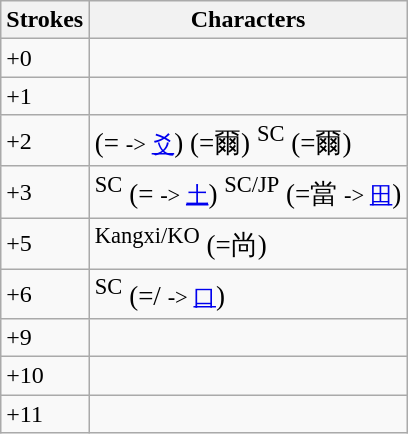<table class="wikitable">
<tr>
<th>Strokes</th>
<th>Characters</th>
</tr>
<tr --->
<td>+0</td>
<td style="font-size: large;"></td>
</tr>
<tr --->
<td>+1</td>
<td style="font-size: large;"> </td>
</tr>
<tr --->
<td>+2</td>
<td style="font-size: large;"> (= <small>-> <a href='#'>爻</a></small>)  (=爾) <sup>SC</sup> (=爾) </td>
</tr>
<tr --->
<td>+3</td>
<td style="font-size: large;">  <sup>SC</sup> (= <small>-> <a href='#'>土</a></small>) <sup>SC/JP</sup> (=當 <small>-> <a href='#'>田</a></small>)</td>
</tr>
<tr --->
<td>+5</td>
<td style="font-size: large;"><sup>Kangxi/KO</sup> (=尚) </td>
</tr>
<tr --->
<td>+6</td>
<td style="font-size: large;">  <sup>SC</sup> (=/ <small>-> <a href='#'>口</a></small>)</td>
</tr>
<tr --->
<td>+9</td>
<td style="font-size: large;"></td>
</tr>
<tr --->
<td>+10</td>
<td style="font-size: large;"> </td>
</tr>
<tr --->
<td>+11</td>
<td style="font-size: large;"></td>
</tr>
</table>
